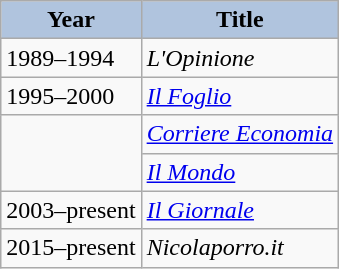<table class="wikitable" border="2" cellpadding="4">
<tr>
<th style="background:#B0C4DE;">Year</th>
<th style="background:#B0C4DE;">Title</th>
</tr>
<tr>
<td>1989–1994</td>
<td><em>L'Opinione</em></td>
</tr>
<tr>
<td>1995–2000</td>
<td><em><a href='#'>Il Foglio</a></em></td>
</tr>
<tr>
<td rowspan="2"></td>
<td><em><a href='#'>Corriere Economia</a></em></td>
</tr>
<tr>
<td><em><a href='#'>Il Mondo</a></em></td>
</tr>
<tr>
<td>2003–present</td>
<td><em><a href='#'>Il Giornale</a></em></td>
</tr>
<tr>
<td>2015–present</td>
<td><em>Nicolaporro.it</em></td>
</tr>
</table>
